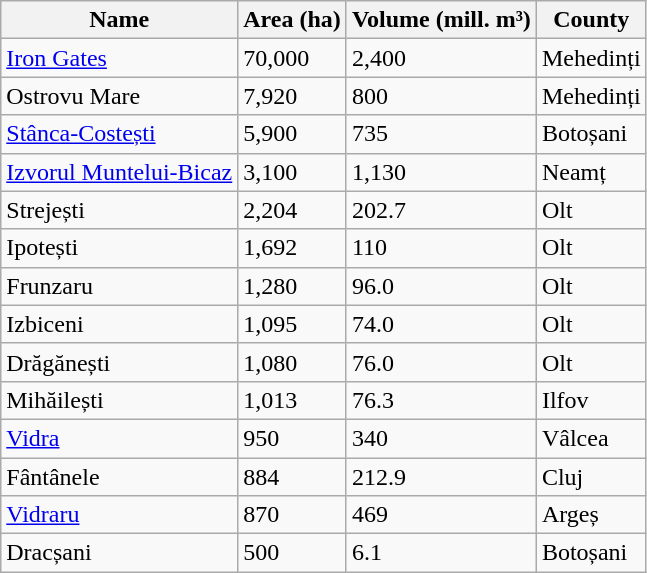<table class="wikitable sortable">
<tr>
<th>Name</th>
<th>Area (ha)</th>
<th>Volume (mill. m³)</th>
<th>County</th>
</tr>
<tr>
<td><a href='#'>Iron Gates</a></td>
<td>70,000</td>
<td>2,400</td>
<td>Mehedinți</td>
</tr>
<tr>
<td>Ostrovu Mare</td>
<td>7,920</td>
<td>800</td>
<td>Mehedinți</td>
</tr>
<tr>
<td><a href='#'>Stânca-Costești</a></td>
<td>5,900</td>
<td>735</td>
<td>Botoșani</td>
</tr>
<tr>
<td><a href='#'>Izvorul Muntelui-Bicaz</a></td>
<td>3,100</td>
<td>1,130</td>
<td>Neamț</td>
</tr>
<tr>
<td>Strejești</td>
<td>2,204</td>
<td>202.7</td>
<td>Olt</td>
</tr>
<tr>
<td>Ipotești</td>
<td>1,692</td>
<td>110</td>
<td>Olt</td>
</tr>
<tr>
<td>Frunzaru</td>
<td>1,280</td>
<td>96.0</td>
<td>Olt</td>
</tr>
<tr>
<td>Izbiceni</td>
<td>1,095</td>
<td>74.0</td>
<td>Olt</td>
</tr>
<tr>
<td>Drăgănești</td>
<td>1,080</td>
<td>76.0</td>
<td>Olt</td>
</tr>
<tr>
<td>Mihăilești</td>
<td>1,013</td>
<td>76.3</td>
<td>Ilfov</td>
</tr>
<tr>
<td><a href='#'>Vidra</a></td>
<td>950</td>
<td>340</td>
<td>Vâlcea</td>
</tr>
<tr>
<td>Fântânele</td>
<td>884</td>
<td>212.9</td>
<td>Cluj</td>
</tr>
<tr>
<td><a href='#'>Vidraru</a></td>
<td>870</td>
<td>469</td>
<td>Argeș</td>
</tr>
<tr>
<td>Dracșani</td>
<td>500</td>
<td>6.1</td>
<td>Botoșani</td>
</tr>
</table>
